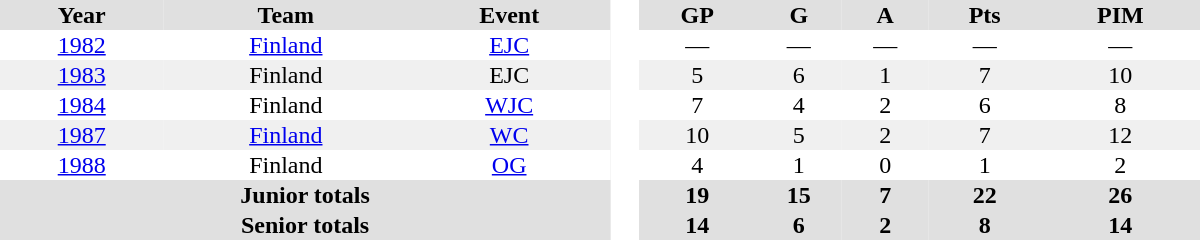<table border="0" cellpadding="1" cellspacing="0" style="text-align:center; width:50em">
<tr ALIGN="center" bgcolor="#e0e0e0">
<th>Year</th>
<th>Team</th>
<th>Event</th>
<th rowspan="99" bgcolor="#ffffff"> </th>
<th>GP</th>
<th>G</th>
<th>A</th>
<th>Pts</th>
<th>PIM</th>
</tr>
<tr>
<td><a href='#'>1982</a></td>
<td><a href='#'>Finland</a></td>
<td><a href='#'>EJC</a></td>
<td>—</td>
<td>—</td>
<td>—</td>
<td>—</td>
<td>—</td>
</tr>
<tr bgcolor="#f0f0f0">
<td><a href='#'>1983</a></td>
<td>Finland</td>
<td>EJC</td>
<td>5</td>
<td>6</td>
<td>1</td>
<td>7</td>
<td>10</td>
</tr>
<tr>
<td><a href='#'>1984</a></td>
<td>Finland</td>
<td><a href='#'>WJC</a></td>
<td>7</td>
<td>4</td>
<td>2</td>
<td>6</td>
<td>8</td>
</tr>
<tr bgcolor="#f0f0f0">
<td><a href='#'>1987</a></td>
<td><a href='#'>Finland</a></td>
<td><a href='#'>WC</a></td>
<td>10</td>
<td>5</td>
<td>2</td>
<td>7</td>
<td>12</td>
</tr>
<tr>
<td><a href='#'>1988</a></td>
<td>Finland</td>
<td><a href='#'>OG</a></td>
<td>4</td>
<td>1</td>
<td>0</td>
<td>1</td>
<td>2</td>
</tr>
<tr bgcolor="#e0e0e0">
<th colspan=3>Junior totals</th>
<th>19</th>
<th>15</th>
<th>7</th>
<th>22</th>
<th>26</th>
</tr>
<tr bgcolor="#e0e0e0">
<th colspan=3>Senior totals</th>
<th>14</th>
<th>6</th>
<th>2</th>
<th>8</th>
<th>14</th>
</tr>
</table>
